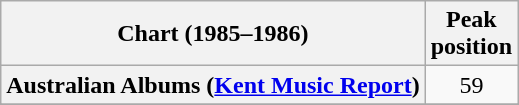<table class="wikitable sortable plainrowheaders">
<tr>
<th>Chart (1985–1986)</th>
<th>Peak<br>position</th>
</tr>
<tr>
<th scope="row">Australian Albums (<a href='#'>Kent Music Report</a>)</th>
<td align="center">59</td>
</tr>
<tr>
</tr>
<tr>
</tr>
<tr>
</tr>
<tr>
</tr>
<tr>
</tr>
<tr>
</tr>
</table>
